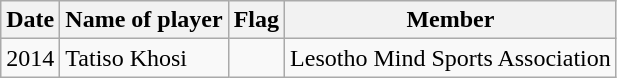<table class="wikitable">
<tr>
<th>Date</th>
<th>Name of player</th>
<th>Flag</th>
<th>Member</th>
</tr>
<tr>
<td>2014</td>
<td>Tatiso Khosi</td>
<td></td>
<td>Lesotho Mind Sports Association</td>
</tr>
</table>
